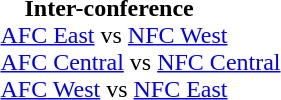<table border=0 style="margin: 0 0 0 1.5;">
<tr valign="top">
<td><br>    <strong>Inter-conference</strong><br>
<a href='#'>AFC East</a> vs <a href='#'>NFC West</a><br>
<a href='#'>AFC Central</a> vs <a href='#'>NFC Central</a><br>
<a href='#'>AFC West</a> vs <a href='#'>NFC East</a><br></td>
<td style="padding-left:40px;"></td>
</tr>
</table>
